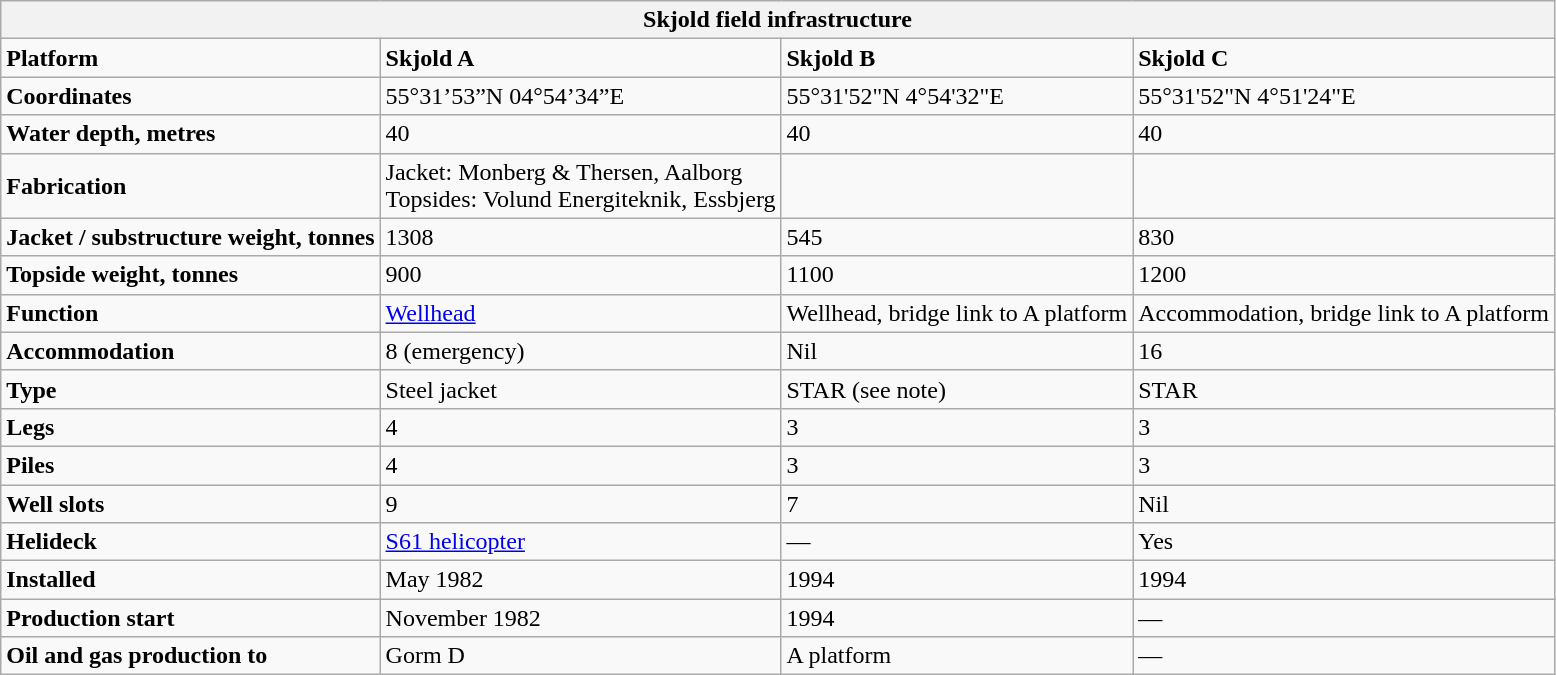<table class="wikitable">
<tr>
<th colspan="4"><strong>Skjold field infrastructure</strong></th>
</tr>
<tr>
<td><strong>Platform</strong></td>
<td><strong>Skjold A</strong></td>
<td><strong>Skjold B</strong></td>
<td><strong>Skjold C</strong></td>
</tr>
<tr>
<td><strong>Coordinates</strong></td>
<td>55°31’53”N 04°54’34”E</td>
<td>55°31'52"N 4°54'32"E</td>
<td>55°31'52"N 4°51'24"E</td>
</tr>
<tr>
<td><strong>Water depth, metres</strong></td>
<td>40</td>
<td>40</td>
<td>40</td>
</tr>
<tr>
<td><strong>Fabrication</strong></td>
<td>Jacket: Monberg & Thersen, Aalborg<br>Topsides: Volund Energiteknik, Essbjerg</td>
<td></td>
<td></td>
</tr>
<tr>
<td><strong>Jacket / substructure weight, tonnes</strong></td>
<td>1308</td>
<td>545</td>
<td>830</td>
</tr>
<tr>
<td><strong>Topside weight, tonnes</strong></td>
<td>900</td>
<td>1100</td>
<td>1200</td>
</tr>
<tr>
<td><strong>Function</strong></td>
<td><a href='#'>Wellhead</a></td>
<td>Wellhead, bridge link to A platform</td>
<td>Accommodation, bridge link to A platform</td>
</tr>
<tr>
<td><strong>Accommodation</strong></td>
<td>8 (emergency)</td>
<td>Nil</td>
<td>16</td>
</tr>
<tr>
<td><strong>Type</strong></td>
<td>Steel jacket</td>
<td>STAR (see note)</td>
<td>STAR</td>
</tr>
<tr>
<td><strong>Legs</strong></td>
<td>4</td>
<td>3</td>
<td>3</td>
</tr>
<tr>
<td><strong>Piles</strong></td>
<td>4</td>
<td>3</td>
<td>3</td>
</tr>
<tr>
<td><strong>Well slots</strong></td>
<td>9</td>
<td>7</td>
<td>Nil</td>
</tr>
<tr>
<td><strong>Helideck</strong></td>
<td><a href='#'>S61 helicopter</a></td>
<td>—</td>
<td>Yes</td>
</tr>
<tr>
<td><strong>Installed</strong></td>
<td>May 1982</td>
<td>1994</td>
<td>1994</td>
</tr>
<tr>
<td><strong>Production start</strong></td>
<td>November 1982</td>
<td>1994</td>
<td>—</td>
</tr>
<tr>
<td><strong>Oil and gas production to</strong></td>
<td>Gorm D</td>
<td>A platform</td>
<td>—</td>
</tr>
</table>
